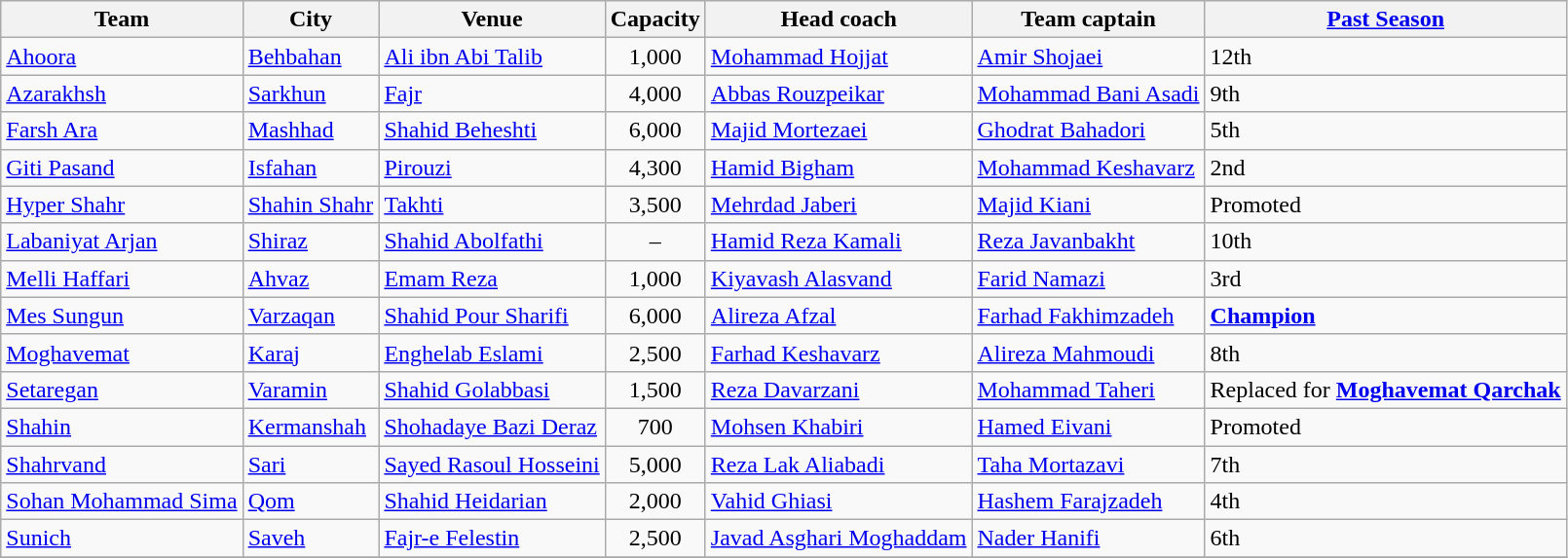<table class="wikitable sortable">
<tr>
<th>Team</th>
<th>City</th>
<th>Venue</th>
<th>Capacity</th>
<th>Head coach</th>
<th>Team captain</th>
<th><a href='#'>Past Season</a></th>
</tr>
<tr>
<td><a href='#'>Ahoora</a></td>
<td><a href='#'>Behbahan</a></td>
<td><a href='#'>Ali ibn Abi Talib</a></td>
<td align="center">1,000</td>
<td> <a href='#'>Mohammad Hojjat</a></td>
<td> <a href='#'>Amir Shojaei</a></td>
<td>12th</td>
</tr>
<tr>
<td><a href='#'>Azarakhsh</a></td>
<td><a href='#'>Sarkhun</a></td>
<td><a href='#'>Fajr</a></td>
<td align="center">4,000</td>
<td> <a href='#'>Abbas Rouzpeikar</a></td>
<td> <a href='#'>Mohammad Bani Asadi</a></td>
<td>9th</td>
</tr>
<tr>
<td><a href='#'>Farsh Ara</a></td>
<td><a href='#'>Mashhad</a></td>
<td><a href='#'>Shahid Beheshti</a></td>
<td align="center">6,000</td>
<td> <a href='#'>Majid Mortezaei</a></td>
<td> <a href='#'>Ghodrat Bahadori</a></td>
<td>5th</td>
</tr>
<tr>
<td><a href='#'>Giti Pasand</a></td>
<td><a href='#'>Isfahan</a></td>
<td><a href='#'>Pirouzi</a></td>
<td align="center">4,300</td>
<td> <a href='#'>Hamid Bigham</a></td>
<td> <a href='#'>Mohammad Keshavarz</a></td>
<td>2nd</td>
</tr>
<tr>
<td><a href='#'>Hyper Shahr</a></td>
<td><a href='#'>Shahin Shahr</a></td>
<td><a href='#'>Takhti</a></td>
<td align="center">3,500</td>
<td> <a href='#'>Mehrdad Jaberi</a></td>
<td> <a href='#'>Majid Kiani</a></td>
<td>Promoted</td>
</tr>
<tr>
<td><a href='#'>Labaniyat Arjan</a></td>
<td><a href='#'>Shiraz</a></td>
<td><a href='#'>Shahid Abolfathi</a></td>
<td align="center">–</td>
<td> <a href='#'>Hamid Reza Kamali</a></td>
<td> <a href='#'>Reza Javanbakht</a></td>
<td>10th</td>
</tr>
<tr>
<td><a href='#'>Melli Haffari</a></td>
<td><a href='#'>Ahvaz</a></td>
<td><a href='#'>Emam Reza</a></td>
<td align="center">1,000</td>
<td> <a href='#'>Kiyavash Alasvand</a></td>
<td> <a href='#'>Farid Namazi</a></td>
<td>3rd</td>
</tr>
<tr>
<td><a href='#'>Mes Sungun</a></td>
<td><a href='#'>Varzaqan</a></td>
<td><a href='#'>Shahid Pour Sharifi</a></td>
<td align="center">6,000</td>
<td> <a href='#'>Alireza Afzal</a></td>
<td> <a href='#'>Farhad Fakhimzadeh</a></td>
<td><strong><a href='#'>Champion</a></strong></td>
</tr>
<tr>
<td><a href='#'>Moghavemat</a></td>
<td><a href='#'>Karaj</a></td>
<td><a href='#'>Enghelab Eslami</a></td>
<td align="center">2,500</td>
<td> <a href='#'>Farhad Keshavarz</a></td>
<td> <a href='#'>Alireza Mahmoudi</a></td>
<td>8th</td>
</tr>
<tr>
<td><a href='#'>Setaregan</a></td>
<td><a href='#'>Varamin</a></td>
<td><a href='#'>Shahid Golabbasi</a></td>
<td align="center">1,500</td>
<td> <a href='#'>Reza Davarzani</a></td>
<td> <a href='#'>Mohammad Taheri</a></td>
<td>Replaced for <strong><a href='#'>Moghavemat Qarchak</a></strong></td>
</tr>
<tr>
<td><a href='#'>Shahin</a></td>
<td><a href='#'>Kermanshah</a></td>
<td><a href='#'>Shohadaye Bazi Deraz</a></td>
<td align="center">700</td>
<td> <a href='#'>Mohsen Khabiri</a></td>
<td> <a href='#'>Hamed Eivani</a></td>
<td>Promoted</td>
</tr>
<tr>
<td><a href='#'>Shahrvand</a></td>
<td><a href='#'>Sari</a></td>
<td><a href='#'>Sayed Rasoul Hosseini</a></td>
<td align="center">5,000</td>
<td> <a href='#'>Reza Lak Aliabadi</a></td>
<td> <a href='#'>Taha Mortazavi</a></td>
<td>7th</td>
</tr>
<tr>
<td><a href='#'>Sohan Mohammad Sima</a></td>
<td><a href='#'>Qom</a></td>
<td><a href='#'>Shahid Heidarian</a></td>
<td align="center">2,000</td>
<td> <a href='#'>Vahid Ghiasi</a></td>
<td> <a href='#'>Hashem Farajzadeh</a></td>
<td>4th</td>
</tr>
<tr>
<td><a href='#'>Sunich</a></td>
<td><a href='#'>Saveh</a></td>
<td><a href='#'>Fajr-e Felestin</a></td>
<td align="center">2,500</td>
<td> <a href='#'>Javad Asghari Moghaddam</a></td>
<td> <a href='#'>Nader Hanifi</a></td>
<td>6th</td>
</tr>
<tr>
</tr>
</table>
